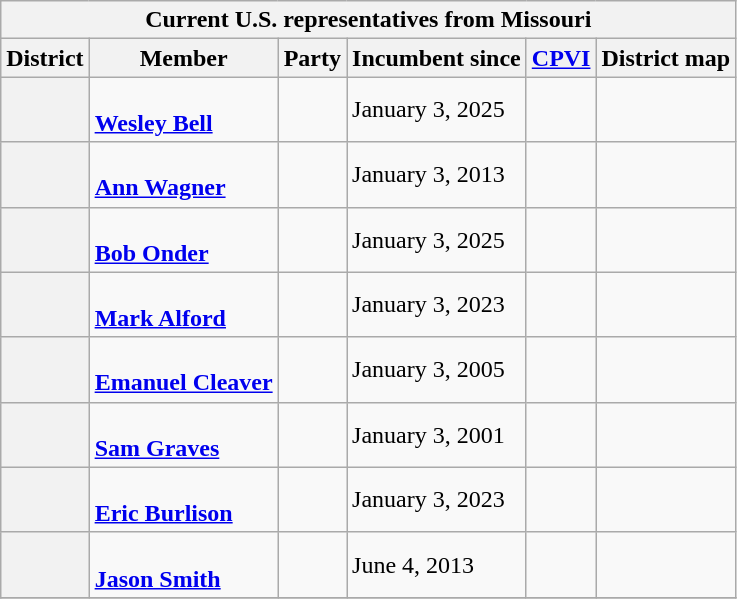<table class="wikitable sticky-header-multi sortable">
<tr>
<th colspan=6>Current U.S. representatives from Missouri</th>
</tr>
<tr>
<th>District</th>
<th>Member<br></th>
<th>Party</th>
<th data-sort-type="date">Incumbent since</th>
<th data-sort-type="number"><a href='#'>CPVI</a><br></th>
<th class="unsortable">District map</th>
</tr>
<tr>
<th></th>
<td data-sort-value="Bush, Cori"><br><strong><a href='#'>Wesley Bell</a></strong><br></td>
<td></td>
<td>January 3, 2025</td>
<td></td>
<td></td>
</tr>
<tr>
<th></th>
<td data-sort-value="Wagner, Ann"><br><strong><a href='#'>Ann Wagner</a></strong><br></td>
<td></td>
<td>January 3, 2013</td>
<td></td>
<td></td>
</tr>
<tr>
<th></th>
<td data-sort-value="Onder, Bob"><br><strong><a href='#'>Bob Onder</a></strong><br></td>
<td></td>
<td>January 3, 2025</td>
<td></td>
<td></td>
</tr>
<tr>
<th></th>
<td data-sort-value="Alford, Mark"><br><strong><a href='#'>Mark Alford</a></strong><br></td>
<td></td>
<td>January 3, 2023</td>
<td></td>
<td></td>
</tr>
<tr>
<th></th>
<td data-sort-value="Cleaver, Emanuel"><br><strong><a href='#'>Emanuel Cleaver</a></strong><br></td>
<td></td>
<td>January 3, 2005</td>
<td></td>
<td></td>
</tr>
<tr>
<th></th>
<td data-sort-value="Graves, Sam"><br><strong><a href='#'>Sam Graves</a></strong><br></td>
<td></td>
<td>January 3, 2001</td>
<td></td>
<td></td>
</tr>
<tr>
<th></th>
<td data-sort-value="Burlison, Eric"><br><strong><a href='#'>Eric Burlison</a></strong><br></td>
<td></td>
<td>January 3, 2023</td>
<td></td>
<td></td>
</tr>
<tr>
<th></th>
<td data-sort-value="Smith, Jason"><br><strong><a href='#'>Jason Smith</a></strong><br></td>
<td></td>
<td>June 4, 2013</td>
<td></td>
<td></td>
</tr>
<tr>
</tr>
</table>
